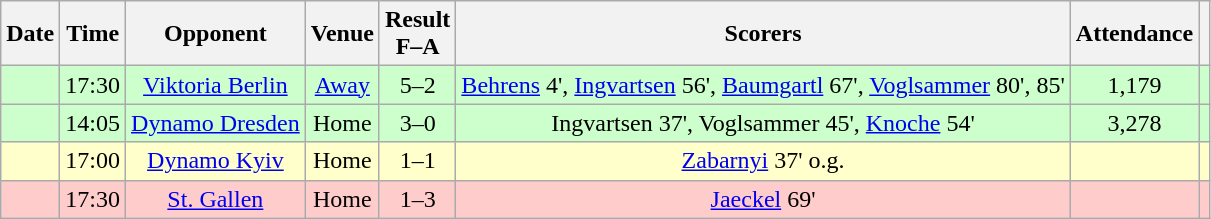<table class="wikitable sortable" style="text-align:center">
<tr>
<th>Date</th>
<th>Time</th>
<th>Opponent</th>
<th>Venue</th>
<th>Result<br>F–A</th>
<th class="unsortable">Scorers</th>
<th>Attendance</th>
<th class="unsortable"></th>
</tr>
<tr bgcolor="#ccffcc">
<td></td>
<td>17:30</td>
<td><a href='#'>Viktoria Berlin</a></td>
<td><a href='#'>Away</a></td>
<td>5–2</td>
<td><a href='#'>Behrens</a> 4', <a href='#'>Ingvartsen</a> 56', <a href='#'>Baumgartl</a>  67', <a href='#'>Voglsammer</a> 80', 85'</td>
<td>1,179</td>
<td></td>
</tr>
<tr bgcolor="#ccffcc">
<td></td>
<td>14:05</td>
<td><a href='#'>Dynamo Dresden</a></td>
<td>Home</td>
<td>3–0</td>
<td>Ingvartsen 37', Voglsammer 45', <a href='#'>Knoche</a> 54'</td>
<td>3,278</td>
<td></td>
</tr>
<tr bgcolor="#ffffcc">
<td></td>
<td>17:00</td>
<td><a href='#'>Dynamo Kyiv</a></td>
<td>Home</td>
<td>1–1</td>
<td><a href='#'>Zabarnyi</a> 37' o.g.</td>
<td></td>
<td></td>
</tr>
<tr bgcolor="#ffcccc">
<td></td>
<td>17:30</td>
<td><a href='#'>St. Gallen</a></td>
<td>Home</td>
<td>1–3</td>
<td><a href='#'>Jaeckel</a> 69'</td>
<td></td>
<td></td>
</tr>
</table>
